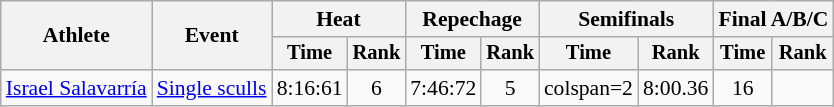<table class=wikitable style=font-size:90%;text-align:center>
<tr>
<th rowspan=2>Athlete</th>
<th rowspan=2>Event</th>
<th colspan=2>Heat</th>
<th colspan=2>Repechage</th>
<th colspan=2>Semifinals</th>
<th colspan=2>Final A/B/C</th>
</tr>
<tr style=font-size:95%>
<th>Time</th>
<th>Rank</th>
<th>Time</th>
<th>Rank</th>
<th>Time</th>
<th>Rank</th>
<th>Time</th>
<th>Rank</th>
</tr>
<tr align=center>
<td align=left><a href='#'>Israel Salavarría</a></td>
<td align=left><a href='#'>Single sculls</a></td>
<td>8:16:61</td>
<td>6 <strong></strong></td>
<td>7:46:72</td>
<td>5 <strong></strong></td>
<td>colspan=2 </td>
<td>8:00.36</td>
<td>16</td>
</tr>
</table>
